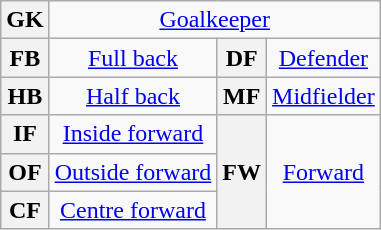<table class="wikitable plainrowheaders" style="text-align:center;margin-left:1em;float:right">
<tr>
<th>GK</th>
<td colspan="3" align=center><a href='#'>Goalkeeper</a></td>
</tr>
<tr>
<th>FB</th>
<td><a href='#'>Full back</a></td>
<th>DF</th>
<td><a href='#'>Defender</a></td>
</tr>
<tr>
<th>HB</th>
<td><a href='#'>Half back</a></td>
<th>MF</th>
<td><a href='#'>Midfielder</a></td>
</tr>
<tr>
<th>IF</th>
<td><a href='#'>Inside forward</a></td>
<th rowspan=3>FW</th>
<td rowspan=3><a href='#'>Forward</a></td>
</tr>
<tr>
<th>OF</th>
<td><a href='#'>Outside forward</a></td>
</tr>
<tr>
<th>CF</th>
<td><a href='#'>Centre forward</a></td>
</tr>
</table>
